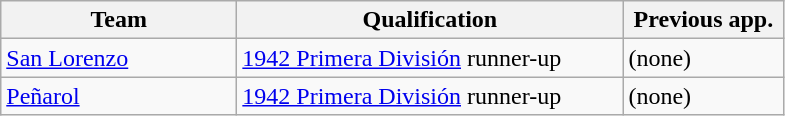<table class="wikitable">
<tr>
<th width=150px>Team</th>
<th width=250px>Qualification</th>
<th width=100px>Previous app.</th>
</tr>
<tr>
<td> <a href='#'>San Lorenzo</a></td>
<td><a href='#'>1942 Primera División</a> runner-up</td>
<td>(none)</td>
</tr>
<tr>
<td> <a href='#'>Peñarol</a></td>
<td><a href='#'>1942 Primera División</a> runner-up</td>
<td>(none)</td>
</tr>
</table>
